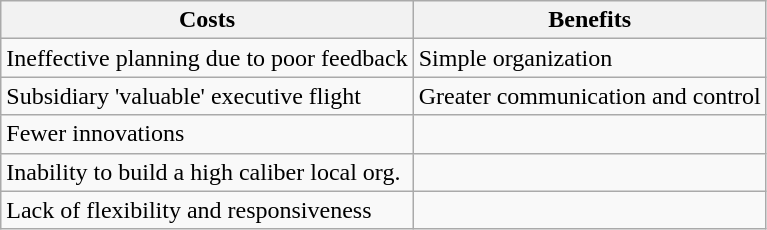<table class="wikitable">
<tr>
<th>Costs</th>
<th>Benefits</th>
</tr>
<tr>
<td>Ineffective planning due to poor feedback</td>
<td>Simple organization</td>
</tr>
<tr>
<td>Subsidiary 'valuable' executive flight</td>
<td>Greater communication and control</td>
</tr>
<tr>
<td>Fewer innovations</td>
<td></td>
</tr>
<tr>
<td>Inability to build a high caliber local org.</td>
<td></td>
</tr>
<tr>
<td>Lack of flexibility and responsiveness</td>
<td></td>
</tr>
</table>
